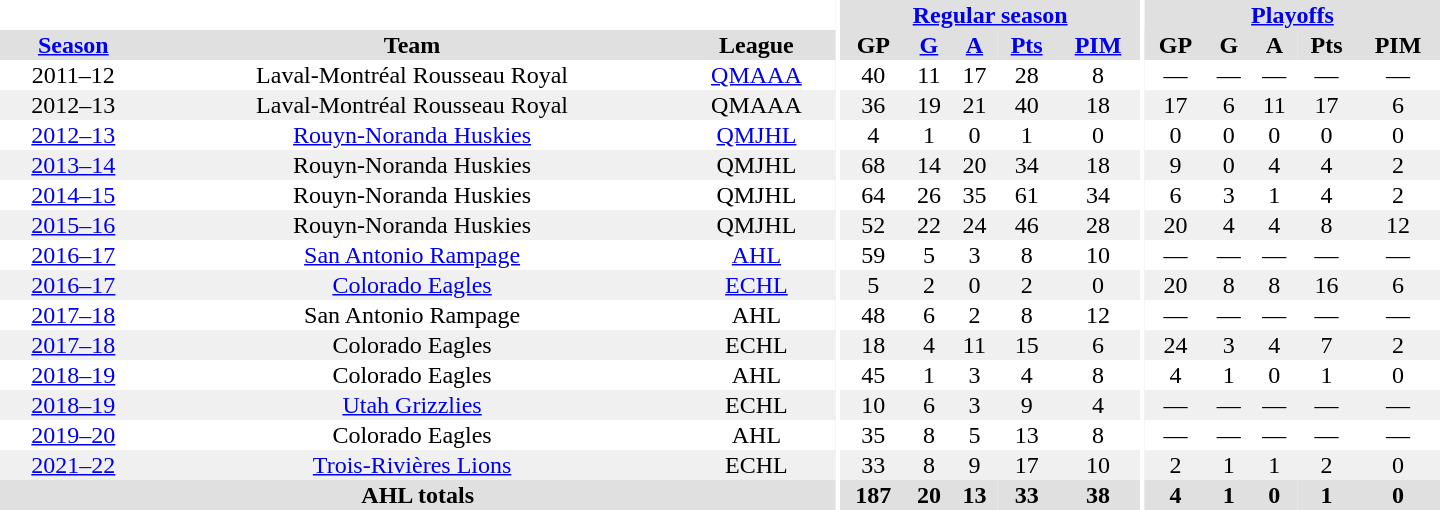<table border="0" cellpadding="1" cellspacing="0" style="text-align:center; width:60em">
<tr bgcolor="#e0e0e0">
<th colspan="3" bgcolor="#ffffff"></th>
<th rowspan="99" bgcolor="#ffffff"></th>
<th colspan="5"><a href='#'>Regular season</a></th>
<th rowspan="99" bgcolor="#ffffff"></th>
<th colspan="5"><a href='#'>Playoffs</a></th>
</tr>
<tr bgcolor="#e0e0e0">
<th><a href='#'>Season</a></th>
<th>Team</th>
<th>League</th>
<th>GP</th>
<th><a href='#'>G</a></th>
<th><a href='#'>A</a></th>
<th><a href='#'>Pts</a></th>
<th><a href='#'>PIM</a></th>
<th>GP</th>
<th>G</th>
<th>A</th>
<th>Pts</th>
<th>PIM</th>
</tr>
<tr>
<td>2011–12</td>
<td>Laval-Montréal Rousseau Royal</td>
<td><a href='#'>QMAAA</a></td>
<td>40</td>
<td>11</td>
<td>17</td>
<td>28</td>
<td>8</td>
<td>—</td>
<td>—</td>
<td>—</td>
<td>—</td>
<td>—</td>
</tr>
<tr bgcolor="#f0f0f0">
<td>2012–13</td>
<td>Laval-Montréal Rousseau Royal</td>
<td>QMAAA</td>
<td>36</td>
<td>19</td>
<td>21</td>
<td>40</td>
<td>18</td>
<td>17</td>
<td>6</td>
<td>11</td>
<td>17</td>
<td>6</td>
</tr>
<tr>
<td><a href='#'>2012–13</a></td>
<td><a href='#'>Rouyn-Noranda Huskies</a></td>
<td><a href='#'>QMJHL</a></td>
<td>4</td>
<td>1</td>
<td>0</td>
<td>1</td>
<td>0</td>
<td>0</td>
<td>0</td>
<td>0</td>
<td>0</td>
<td>0</td>
</tr>
<tr bgcolor="#f0f0f0">
<td><a href='#'>2013–14</a></td>
<td>Rouyn-Noranda Huskies</td>
<td>QMJHL</td>
<td>68</td>
<td>14</td>
<td>20</td>
<td>34</td>
<td>18</td>
<td>9</td>
<td>0</td>
<td>4</td>
<td>4</td>
<td>2</td>
</tr>
<tr>
<td><a href='#'>2014–15</a></td>
<td>Rouyn-Noranda Huskies</td>
<td>QMJHL</td>
<td>64</td>
<td>26</td>
<td>35</td>
<td>61</td>
<td>34</td>
<td>6</td>
<td>3</td>
<td>1</td>
<td>4</td>
<td>2</td>
</tr>
<tr bgcolor="#f0f0f0">
<td><a href='#'>2015–16</a></td>
<td>Rouyn-Noranda Huskies</td>
<td>QMJHL</td>
<td>52</td>
<td>22</td>
<td>24</td>
<td>46</td>
<td>28</td>
<td>20</td>
<td>4</td>
<td>4</td>
<td>8</td>
<td>12</td>
</tr>
<tr>
<td><a href='#'>2016–17</a></td>
<td><a href='#'>San Antonio Rampage</a></td>
<td><a href='#'>AHL</a></td>
<td>59</td>
<td>5</td>
<td>3</td>
<td>8</td>
<td>10</td>
<td>—</td>
<td>—</td>
<td>—</td>
<td>—</td>
<td>—</td>
</tr>
<tr bgcolor="#f0f0f0">
<td><a href='#'>2016–17</a></td>
<td><a href='#'>Colorado Eagles</a></td>
<td><a href='#'>ECHL</a></td>
<td>5</td>
<td>2</td>
<td>0</td>
<td>2</td>
<td>0</td>
<td>20</td>
<td>8</td>
<td>8</td>
<td>16</td>
<td>6</td>
</tr>
<tr>
<td><a href='#'>2017–18</a></td>
<td>San Antonio Rampage</td>
<td>AHL</td>
<td>48</td>
<td>6</td>
<td>2</td>
<td>8</td>
<td>12</td>
<td>—</td>
<td>—</td>
<td>—</td>
<td>—</td>
<td>—</td>
</tr>
<tr bgcolor="#f0f0f0">
<td><a href='#'>2017–18</a></td>
<td>Colorado Eagles</td>
<td>ECHL</td>
<td>18</td>
<td>4</td>
<td>11</td>
<td>15</td>
<td>6</td>
<td>24</td>
<td>3</td>
<td>4</td>
<td>7</td>
<td>2</td>
</tr>
<tr>
<td><a href='#'>2018–19</a></td>
<td>Colorado Eagles</td>
<td>AHL</td>
<td>45</td>
<td>1</td>
<td>3</td>
<td>4</td>
<td>8</td>
<td>4</td>
<td>1</td>
<td>0</td>
<td>1</td>
<td>0</td>
</tr>
<tr bgcolor="#f0f0f0">
<td><a href='#'>2018–19</a></td>
<td><a href='#'>Utah Grizzlies</a></td>
<td>ECHL</td>
<td>10</td>
<td>6</td>
<td>3</td>
<td>9</td>
<td>4</td>
<td>—</td>
<td>—</td>
<td>—</td>
<td>—</td>
<td>—</td>
</tr>
<tr>
<td><a href='#'>2019–20</a></td>
<td>Colorado Eagles</td>
<td>AHL</td>
<td>35</td>
<td>8</td>
<td>5</td>
<td>13</td>
<td>8</td>
<td>—</td>
<td>—</td>
<td>—</td>
<td>—</td>
<td>—</td>
</tr>
<tr bgcolor="#f0f0f0">
<td><a href='#'>2021–22</a></td>
<td><a href='#'>Trois-Rivières Lions</a></td>
<td>ECHL</td>
<td>33</td>
<td>8</td>
<td>9</td>
<td>17</td>
<td>10</td>
<td>2</td>
<td>1</td>
<td>1</td>
<td>2</td>
<td>0</td>
</tr>
<tr bgcolor="#e0e0e0">
<th colspan="3">AHL totals</th>
<th>187</th>
<th>20</th>
<th>13</th>
<th>33</th>
<th>38</th>
<th>4</th>
<th>1</th>
<th>0</th>
<th>1</th>
<th>0</th>
</tr>
</table>
